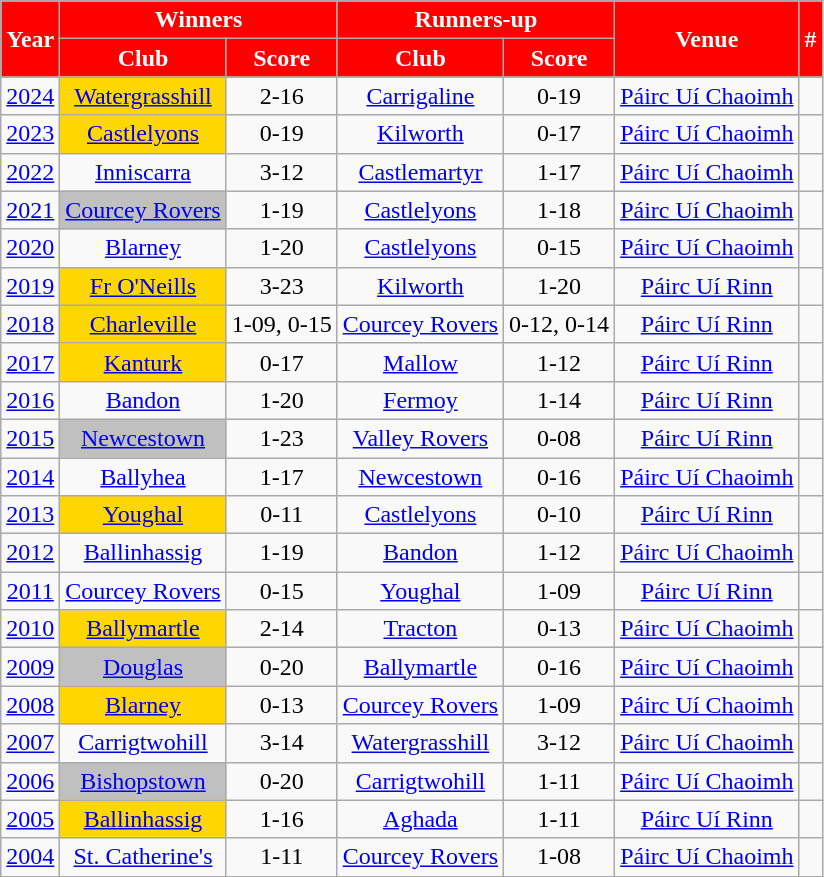<table class="wikitable sortable" style="text-align:center">
<tr>
<th rowspan="2" style="background:red;color:white" scope="col" !>Year</th>
<th colspan="2" style="background:red;color:white" scope="col" !>Winners</th>
<th colspan="2" style="background:red;color:white" class="unsortable" scope="col" !>Runners-up</th>
<th rowspan="2" style="background:red;color:white" scope="col" !>Venue</th>
<th rowspan="2" style="background:red;color:white" scope="col" !>#</th>
</tr>
<tr>
<th style="background:red;color:white" scope="col" !>Club</th>
<th style="background:red;color:white" scope="col" !>Score</th>
<th style="background:red;color:white" class="unsortable" scope="col" !>Club</th>
<th style="background:red;color:white" class="unsortable" scope="col" !>Score</th>
</tr>
<tr>
<td><a href='#'>2024</a></td>
<td bgcolor=gold><a href='#'>Watergrasshill</a></td>
<td>2-16</td>
<td><a href='#'>Carrigaline</a></td>
<td>0-19</td>
<td><a href='#'>Páirc Uí Chaoimh</a></td>
<td></td>
</tr>
<tr>
<td><a href='#'>2023</a></td>
<td bgcolor=gold><a href='#'>Castlelyons</a></td>
<td>0-19</td>
<td><a href='#'>Kilworth</a></td>
<td>0-17</td>
<td><a href='#'>Páirc Uí Chaoimh</a></td>
<td></td>
</tr>
<tr>
<td><a href='#'>2022</a></td>
<td><a href='#'>Inniscarra</a></td>
<td>3-12</td>
<td><a href='#'>Castlemartyr</a></td>
<td>1-17</td>
<td><a href='#'>Páirc Uí Chaoimh</a></td>
<td></td>
</tr>
<tr>
<td><a href='#'>2021</a></td>
<td bgcolor=silver><a href='#'>Courcey Rovers</a></td>
<td>1-19</td>
<td><a href='#'>Castlelyons</a></td>
<td>1-18</td>
<td><a href='#'>Páirc Uí Chaoimh</a></td>
<td></td>
</tr>
<tr>
<td><a href='#'>2020</a></td>
<td><a href='#'>Blarney</a></td>
<td>1-20</td>
<td><a href='#'>Castlelyons</a></td>
<td>0-15</td>
<td><a href='#'>Páirc Uí Chaoimh</a></td>
<td></td>
</tr>
<tr>
<td><a href='#'>2019</a></td>
<td bgcolor=gold><a href='#'>Fr O'Neills</a></td>
<td>3-23</td>
<td><a href='#'>Kilworth</a></td>
<td>1-20</td>
<td><a href='#'>Páirc Uí Rinn</a></td>
<td></td>
</tr>
<tr>
<td><a href='#'>2018</a></td>
<td bgcolor=gold><a href='#'>Charleville</a></td>
<td>1-09, 0-15</td>
<td><a href='#'>Courcey Rovers</a></td>
<td>0-12, 0-14</td>
<td><a href='#'>Páirc Uí Rinn</a></td>
<td></td>
</tr>
<tr>
<td><a href='#'>2017</a></td>
<td bgcolor=gold><a href='#'>Kanturk</a></td>
<td>0-17</td>
<td><a href='#'>Mallow</a></td>
<td>1-12</td>
<td><a href='#'>Páirc Uí Rinn</a></td>
<td></td>
</tr>
<tr>
<td><a href='#'>2016</a></td>
<td><a href='#'>Bandon</a></td>
<td>1-20</td>
<td><a href='#'>Fermoy</a></td>
<td>1-14</td>
<td><a href='#'>Páirc Uí Rinn</a></td>
<td></td>
</tr>
<tr>
<td><a href='#'>2015</a></td>
<td bgcolor=silver><a href='#'>Newcestown</a></td>
<td>1-23</td>
<td><a href='#'>Valley Rovers</a></td>
<td>0-08</td>
<td><a href='#'>Páirc Uí Rinn</a></td>
<td></td>
</tr>
<tr>
<td><a href='#'>2014</a></td>
<td><a href='#'>Ballyhea</a></td>
<td>1-17</td>
<td><a href='#'>Newcestown</a></td>
<td>0-16</td>
<td><a href='#'>Páirc Uí Chaoimh</a></td>
<td></td>
</tr>
<tr>
<td><a href='#'>2013</a></td>
<td bgcolor=gold><a href='#'>Youghal</a></td>
<td>0-11</td>
<td><a href='#'>Castlelyons</a></td>
<td>0-10</td>
<td><a href='#'>Páirc Uí Rinn</a></td>
<td></td>
</tr>
<tr>
<td><a href='#'>2012</a></td>
<td><a href='#'>Ballinhassig</a></td>
<td>1-19</td>
<td><a href='#'>Bandon</a></td>
<td>1-12</td>
<td><a href='#'>Páirc Uí Chaoimh</a></td>
<td></td>
</tr>
<tr>
<td><a href='#'>2011</a></td>
<td><a href='#'>Courcey Rovers</a></td>
<td>0-15</td>
<td><a href='#'>Youghal</a></td>
<td>1-09</td>
<td><a href='#'>Páirc Uí Rinn</a></td>
<td></td>
</tr>
<tr>
<td><a href='#'>2010</a></td>
<td bgcolor=gold><a href='#'>Ballymartle</a></td>
<td>2-14</td>
<td><a href='#'>Tracton</a></td>
<td>0-13</td>
<td><a href='#'>Páirc Uí Chaoimh</a></td>
<td></td>
</tr>
<tr>
<td><a href='#'>2009</a></td>
<td bgcolor=silver><a href='#'>Douglas</a></td>
<td>0-20</td>
<td><a href='#'>Ballymartle</a></td>
<td>0-16</td>
<td><a href='#'>Páirc Uí Chaoimh</a></td>
<td></td>
</tr>
<tr>
<td><a href='#'>2008</a></td>
<td bgcolor=gold><a href='#'>Blarney</a></td>
<td>0-13</td>
<td><a href='#'>Courcey Rovers</a></td>
<td>1-09</td>
<td><a href='#'>Páirc Uí Chaoimh</a></td>
<td></td>
</tr>
<tr>
<td><a href='#'>2007</a></td>
<td><a href='#'>Carrigtwohill</a></td>
<td>3-14</td>
<td><a href='#'>Watergrasshill</a></td>
<td>3-12</td>
<td><a href='#'>Páirc Uí Chaoimh</a></td>
<td></td>
</tr>
<tr>
<td><a href='#'>2006</a></td>
<td bgcolor=silver><a href='#'>Bishopstown</a></td>
<td>0-20</td>
<td><a href='#'>Carrigtwohill</a></td>
<td>1-11</td>
<td><a href='#'>Páirc Uí Chaoimh</a></td>
<td></td>
</tr>
<tr>
<td><a href='#'>2005</a></td>
<td bgcolor=gold><a href='#'>Ballinhassig</a></td>
<td>1-16</td>
<td><a href='#'>Aghada</a></td>
<td>1-11</td>
<td><a href='#'>Páirc Uí Rinn</a></td>
<td></td>
</tr>
<tr>
<td><a href='#'>2004</a></td>
<td><a href='#'>St. Catherine's</a></td>
<td>1-11</td>
<td><a href='#'>Courcey Rovers</a></td>
<td>1-08</td>
<td><a href='#'>Páirc Uí Chaoimh</a></td>
<td></td>
</tr>
</table>
